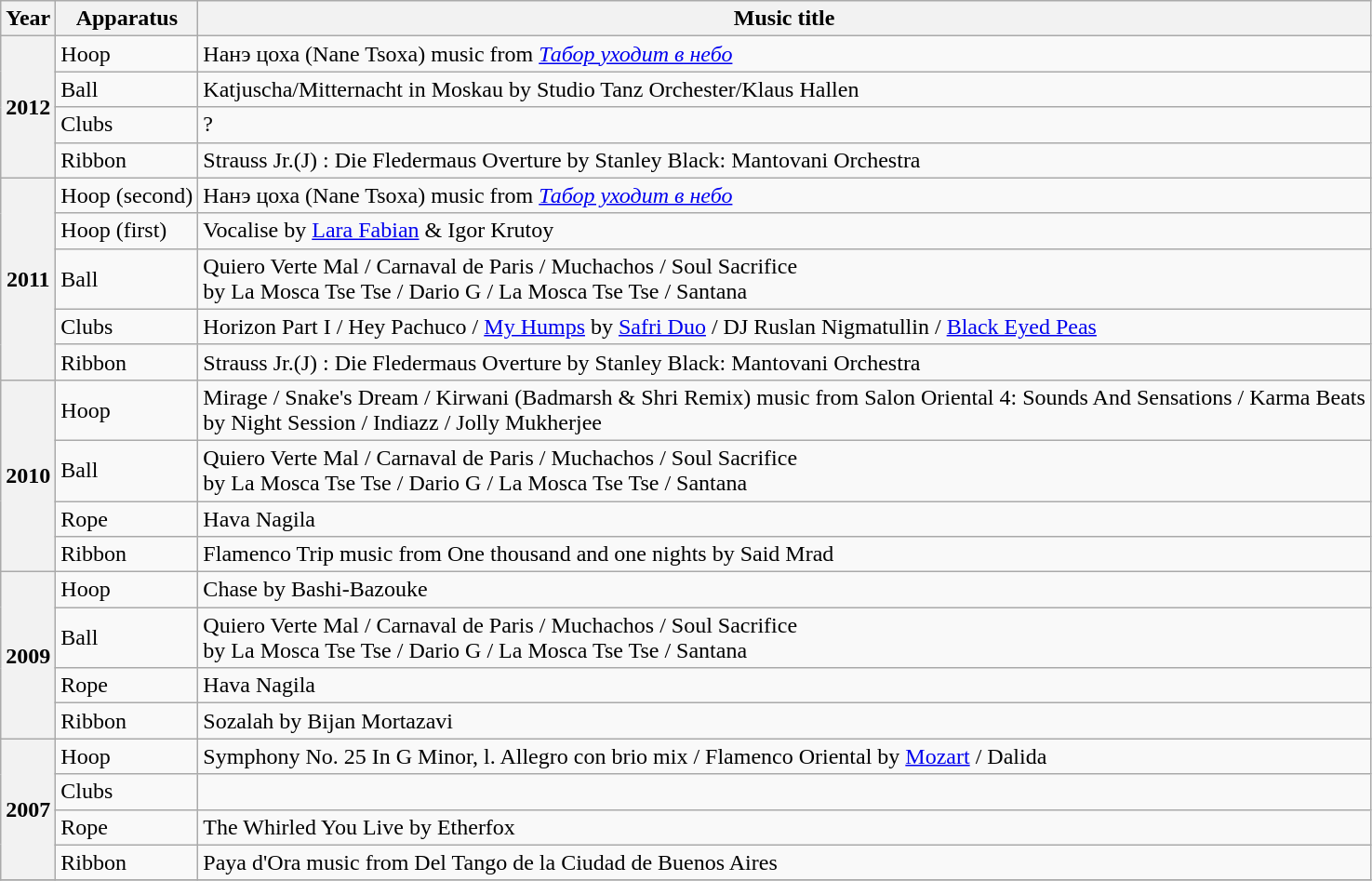<table class="wikitable plainrowheaders">
<tr>
<th scope=col>Year</th>
<th scope=col>Apparatus</th>
<th scope=col>Music title </th>
</tr>
<tr>
<th scope=row rowspan=4>2012</th>
<td>Hoop</td>
<td>Нанэ цоха (Nane Tsoxa) music from <em><a href='#'>Табор уходит в небо</a></em></td>
</tr>
<tr>
<td>Ball</td>
<td>Katjuscha/Mitternacht in Moskau by Studio Tanz Orchester/Klaus Hallen</td>
</tr>
<tr>
<td>Clubs</td>
<td>?</td>
</tr>
<tr>
<td>Ribbon</td>
<td>Strauss Jr.(J) : Die Fledermaus Overture by Stanley Black: Mantovani Orchestra</td>
</tr>
<tr>
<th scope=row rowspan=5>2011</th>
<td>Hoop (second)</td>
<td>Нанэ цоха (Nane Tsoxa) music from <em><a href='#'>Табор уходит в небо</a></em></td>
</tr>
<tr>
<td>Hoop (first)</td>
<td>Vocalise by <a href='#'>Lara Fabian</a> & Igor Krutoy</td>
</tr>
<tr>
<td>Ball</td>
<td>Quiero Verte Mal / Carnaval de Paris / Muchachos / Soul Sacrifice <br>by La Mosca Tse Tse / Dario G / La Mosca Tse Tse / Santana</td>
</tr>
<tr>
<td>Clubs</td>
<td>Horizon Part I / Hey Pachuco / <a href='#'>My Humps</a> by <a href='#'>Safri Duo</a> / DJ Ruslan Nigmatullin / <a href='#'>Black Eyed Peas</a></td>
</tr>
<tr>
<td>Ribbon</td>
<td>Strauss Jr.(J) : Die Fledermaus Overture by Stanley Black: Mantovani Orchestra</td>
</tr>
<tr>
<th scope=row rowspan=4>2010</th>
<td>Hoop</td>
<td>Mirage / Snake's Dream / Kirwani (Badmarsh & Shri Remix) music from Salon Oriental 4: Sounds And Sensations / Karma Beats 	<br> by Night Session / Indiazz / Jolly Mukherjee</td>
</tr>
<tr>
<td>Ball</td>
<td>Quiero Verte Mal / Carnaval de Paris / Muchachos / Soul Sacrifice <br>by La Mosca Tse Tse / Dario G / La Mosca Tse Tse / Santana</td>
</tr>
<tr>
<td>Rope</td>
<td>Hava Nagila</td>
</tr>
<tr>
<td>Ribbon</td>
<td>Flamenco Trip 	music from One thousand and one nights by Said Mrad</td>
</tr>
<tr>
<th scope=row rowspan=4>2009</th>
<td>Hoop</td>
<td>Chase by Bashi-Bazouke</td>
</tr>
<tr>
<td>Ball</td>
<td>Quiero Verte Mal / Carnaval de Paris / Muchachos / Soul Sacrifice <br>by La Mosca Tse Tse / Dario G / La Mosca Tse Tse / Santana</td>
</tr>
<tr>
<td>Rope</td>
<td>Hava Nagila</td>
</tr>
<tr>
<td>Ribbon</td>
<td>Sozalah by Bijan Mortazavi</td>
</tr>
<tr>
<th scope=row rowspan=4>2007</th>
<td>Hoop</td>
<td>Symphony No. 25 In G Minor, l. Allegro con brio mix / Flamenco Oriental  by <a href='#'>Mozart</a> / Dalida</td>
</tr>
<tr>
<td>Clubs</td>
<td></td>
</tr>
<tr>
<td>Rope</td>
<td>The Whirled You Live by Etherfox</td>
</tr>
<tr>
<td>Ribbon</td>
<td>Paya d'Ora  music from Del Tango de la Ciudad de Buenos Aires</td>
</tr>
<tr>
</tr>
</table>
